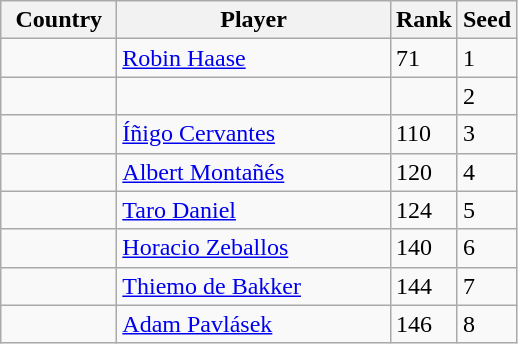<table class="sortable wikitable">
<tr>
<th width="70">Country</th>
<th width="175">Player</th>
<th>Rank</th>
<th>Seed</th>
</tr>
<tr>
<td></td>
<td><a href='#'>Robin Haase</a></td>
<td>71</td>
<td>1</td>
</tr>
<tr>
<td></td>
<td></td>
<td></td>
<td>2</td>
</tr>
<tr>
<td></td>
<td><a href='#'>Íñigo Cervantes</a></td>
<td>110</td>
<td>3</td>
</tr>
<tr>
<td></td>
<td><a href='#'>Albert Montañés</a></td>
<td>120</td>
<td>4</td>
</tr>
<tr>
<td></td>
<td><a href='#'>Taro Daniel</a></td>
<td>124</td>
<td>5</td>
</tr>
<tr>
<td></td>
<td><a href='#'>Horacio Zeballos</a></td>
<td>140</td>
<td>6</td>
</tr>
<tr>
<td></td>
<td><a href='#'>Thiemo de Bakker</a></td>
<td>144</td>
<td>7</td>
</tr>
<tr>
<td></td>
<td><a href='#'>Adam Pavlásek</a></td>
<td>146</td>
<td>8</td>
</tr>
</table>
